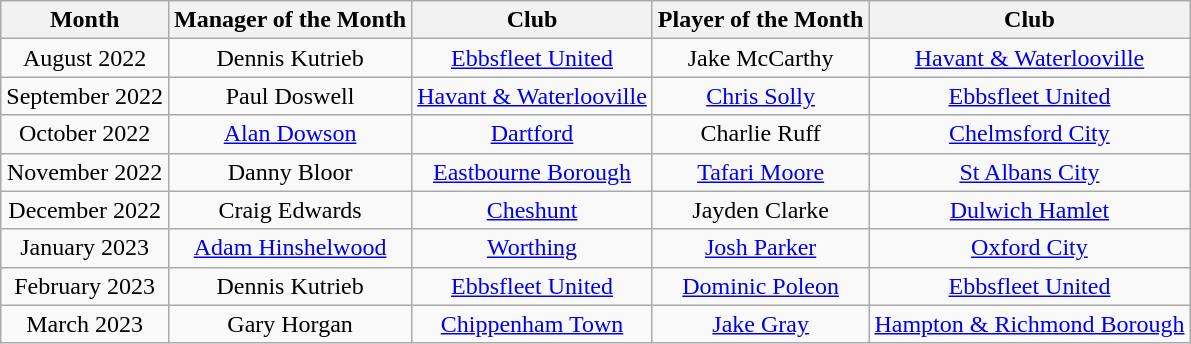<table class=wikitable style="text-align:center">
<tr>
<th>Month</th>
<th>Manager of the Month</th>
<th>Club</th>
<th>Player of the Month</th>
<th>Club</th>
</tr>
<tr>
<td>August 2022</td>
<td> Dennis Kutrieb</td>
<td><a href='#'>Ebbsfleet United</a></td>
<td> Jake McCarthy</td>
<td><a href='#'>Havant & Waterlooville</a></td>
</tr>
<tr>
<td>September 2022</td>
<td> Paul Doswell</td>
<td><a href='#'>Havant & Waterlooville</a></td>
<td> <a href='#'>Chris Solly</a></td>
<td><a href='#'>Ebbsfleet United</a></td>
</tr>
<tr>
<td>October 2022</td>
<td> <a href='#'>Alan Dowson</a></td>
<td><a href='#'>Dartford</a></td>
<td> Charlie Ruff</td>
<td><a href='#'>Chelmsford City</a></td>
</tr>
<tr>
<td>November 2022</td>
<td> Danny Bloor</td>
<td><a href='#'>Eastbourne Borough</a></td>
<td> <a href='#'>Tafari Moore</a></td>
<td><a href='#'>St Albans City</a></td>
</tr>
<tr>
<td>December 2022</td>
<td> Craig Edwards</td>
<td><a href='#'>Cheshunt</a></td>
<td> Jayden Clarke</td>
<td><a href='#'>Dulwich Hamlet</a></td>
</tr>
<tr>
<td>January 2023</td>
<td> <a href='#'>Adam Hinshelwood</a></td>
<td><a href='#'>Worthing</a></td>
<td> <a href='#'>Josh Parker</a></td>
<td><a href='#'>Oxford City</a></td>
</tr>
<tr>
<td>February 2023</td>
<td> Dennis Kutrieb</td>
<td><a href='#'>Ebbsfleet United</a></td>
<td> <a href='#'>Dominic Poleon</a></td>
<td><a href='#'>Ebbsfleet United</a></td>
</tr>
<tr>
<td>March 2023</td>
<td> Gary Horgan</td>
<td><a href='#'>Chippenham Town</a></td>
<td> <a href='#'>Jake Gray</a></td>
<td><a href='#'>Hampton & Richmond Borough</a></td>
</tr>
</table>
